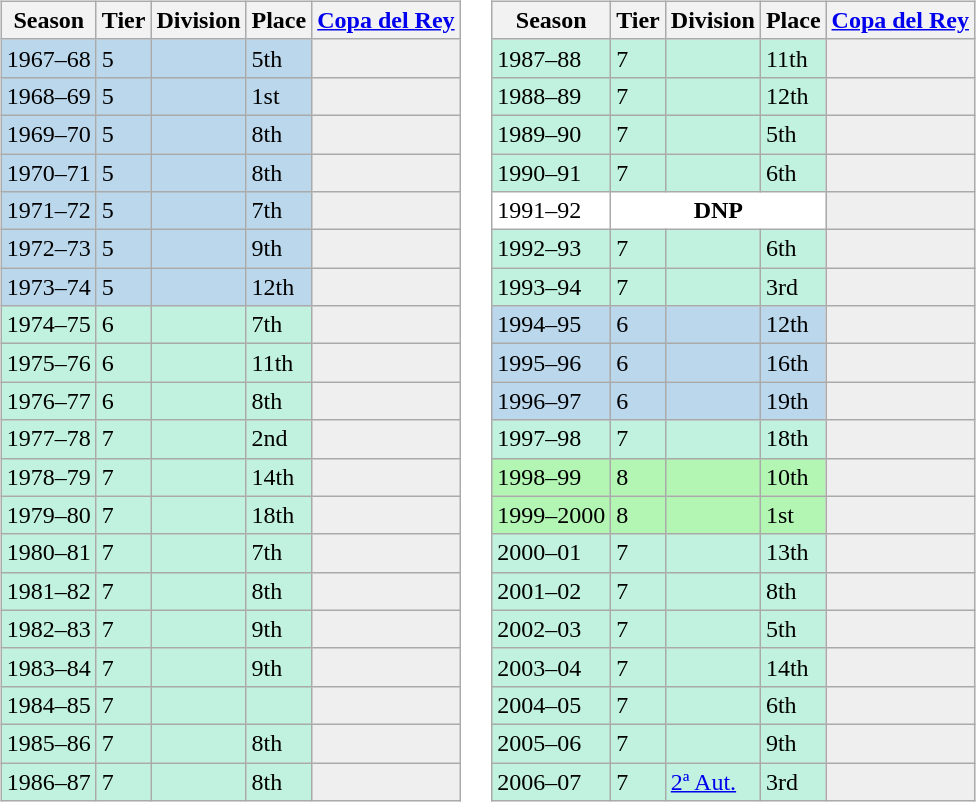<table>
<tr>
<td valign="top" width=0%><br><table class="wikitable">
<tr style="background:#f0f6fa;">
<th>Season</th>
<th>Tier</th>
<th>Division</th>
<th>Place</th>
<th><a href='#'>Copa del Rey</a></th>
</tr>
<tr>
<td style="background:#BBD7EC;">1967–68</td>
<td style="background:#BBD7EC;">5</td>
<td style="background:#BBD7EC;"></td>
<td style="background:#BBD7EC;">5th</td>
<th style="background:#efefef;"></th>
</tr>
<tr>
<td style="background:#BBD7EC;">1968–69</td>
<td style="background:#BBD7EC;">5</td>
<td style="background:#BBD7EC;"></td>
<td style="background:#BBD7EC;">1st</td>
<th style="background:#efefef;"></th>
</tr>
<tr>
<td style="background:#BBD7EC;">1969–70</td>
<td style="background:#BBD7EC;">5</td>
<td style="background:#BBD7EC;"></td>
<td style="background:#BBD7EC;">8th</td>
<th style="background:#efefef;"></th>
</tr>
<tr>
<td style="background:#BBD7EC;">1970–71</td>
<td style="background:#BBD7EC;">5</td>
<td style="background:#BBD7EC;"></td>
<td style="background:#BBD7EC;">8th</td>
<th style="background:#efefef;"></th>
</tr>
<tr>
<td style="background:#BBD7EC;">1971–72</td>
<td style="background:#BBD7EC;">5</td>
<td style="background:#BBD7EC;"></td>
<td style="background:#BBD7EC;">7th</td>
<th style="background:#efefef;"></th>
</tr>
<tr>
<td style="background:#BBD7EC;">1972–73</td>
<td style="background:#BBD7EC;">5</td>
<td style="background:#BBD7EC;"></td>
<td style="background:#BBD7EC;">9th</td>
<th style="background:#efefef;"></th>
</tr>
<tr>
<td style="background:#BBD7EC;">1973–74</td>
<td style="background:#BBD7EC;">5</td>
<td style="background:#BBD7EC;"></td>
<td style="background:#BBD7EC;">12th</td>
<th style="background:#efefef;"></th>
</tr>
<tr>
<td style="background:#C0F2DF;">1974–75</td>
<td style="background:#C0F2DF;">6</td>
<td style="background:#C0F2DF;"></td>
<td style="background:#C0F2DF;">7th</td>
<th style="background:#efefef;"></th>
</tr>
<tr>
<td style="background:#C0F2DF;">1975–76</td>
<td style="background:#C0F2DF;">6</td>
<td style="background:#C0F2DF;"></td>
<td style="background:#C0F2DF;">11th</td>
<th style="background:#efefef;"></th>
</tr>
<tr>
<td style="background:#C0F2DF;">1976–77</td>
<td style="background:#C0F2DF;">6</td>
<td style="background:#C0F2DF;"></td>
<td style="background:#C0F2DF;">8th</td>
<th style="background:#efefef;"></th>
</tr>
<tr>
<td style="background:#C0F2DF;">1977–78</td>
<td style="background:#C0F2DF;">7</td>
<td style="background:#C0F2DF;"></td>
<td style="background:#C0F2DF;">2nd</td>
<th style="background:#efefef;"></th>
</tr>
<tr>
<td style="background:#C0F2DF;">1978–79</td>
<td style="background:#C0F2DF;">7</td>
<td style="background:#C0F2DF;"></td>
<td style="background:#C0F2DF;">14th</td>
<th style="background:#efefef;"></th>
</tr>
<tr>
<td style="background:#C0F2DF;">1979–80</td>
<td style="background:#C0F2DF;">7</td>
<td style="background:#C0F2DF;"></td>
<td style="background:#C0F2DF;">18th</td>
<th style="background:#efefef;"></th>
</tr>
<tr>
<td style="background:#C0F2DF;">1980–81</td>
<td style="background:#C0F2DF;">7</td>
<td style="background:#C0F2DF;"></td>
<td style="background:#C0F2DF;">7th</td>
<th style="background:#efefef;"></th>
</tr>
<tr>
<td style="background:#C0F2DF;">1981–82</td>
<td style="background:#C0F2DF;">7</td>
<td style="background:#C0F2DF;"></td>
<td style="background:#C0F2DF;">8th</td>
<th style="background:#efefef;"></th>
</tr>
<tr>
<td style="background:#C0F2DF;">1982–83</td>
<td style="background:#C0F2DF;">7</td>
<td style="background:#C0F2DF;"></td>
<td style="background:#C0F2DF;">9th</td>
<th style="background:#efefef;"></th>
</tr>
<tr>
<td style="background:#C0F2DF;">1983–84</td>
<td style="background:#C0F2DF;">7</td>
<td style="background:#C0F2DF;"></td>
<td style="background:#C0F2DF;">9th</td>
<th style="background:#efefef;"></th>
</tr>
<tr>
<td style="background:#C0F2DF;">1984–85</td>
<td style="background:#C0F2DF;">7</td>
<td style="background:#C0F2DF;"></td>
<td style="background:#C0F2DF;"></td>
<th style="background:#efefef;"></th>
</tr>
<tr>
<td style="background:#C0F2DF;">1985–86</td>
<td style="background:#C0F2DF;">7</td>
<td style="background:#C0F2DF;"></td>
<td style="background:#C0F2DF;">8th</td>
<th style="background:#efefef;"></th>
</tr>
<tr>
<td style="background:#C0F2DF;">1986–87</td>
<td style="background:#C0F2DF;">7</td>
<td style="background:#C0F2DF;"></td>
<td style="background:#C0F2DF;">8th</td>
<th style="background:#efefef;"></th>
</tr>
</table>
</td>
<td valign="top" width=0%><br><table class="wikitable">
<tr style="background:#f0f6fa;">
<th>Season</th>
<th>Tier</th>
<th>Division</th>
<th>Place</th>
<th><a href='#'>Copa del Rey</a></th>
</tr>
<tr>
<td style="background:#C0F2DF;">1987–88</td>
<td style="background:#C0F2DF;">7</td>
<td style="background:#C0F2DF;"></td>
<td style="background:#C0F2DF;">11th</td>
<th style="background:#efefef;"></th>
</tr>
<tr>
<td style="background:#C0F2DF;">1988–89</td>
<td style="background:#C0F2DF;">7</td>
<td style="background:#C0F2DF;"></td>
<td style="background:#C0F2DF;">12th</td>
<th style="background:#efefef;"></th>
</tr>
<tr>
<td style="background:#C0F2DF;">1989–90</td>
<td style="background:#C0F2DF;">7</td>
<td style="background:#C0F2DF;"></td>
<td style="background:#C0F2DF;">5th</td>
<th style="background:#efefef;"></th>
</tr>
<tr>
<td style="background:#C0F2DF;">1990–91</td>
<td style="background:#C0F2DF;">7</td>
<td style="background:#C0F2DF;"></td>
<td style="background:#C0F2DF;">6th</td>
<th style="background:#efefef;"></th>
</tr>
<tr>
<td style="background:#FFFFFF;">1991–92</td>
<th style="background:#FFFFFF;" colspan="3">DNP</th>
<th style="background:#efefef;"></th>
</tr>
<tr>
<td style="background:#C0F2DF;">1992–93</td>
<td style="background:#C0F2DF;">7</td>
<td style="background:#C0F2DF;"></td>
<td style="background:#C0F2DF;">6th</td>
<th style="background:#efefef;"></th>
</tr>
<tr>
<td style="background:#C0F2DF;">1993–94</td>
<td style="background:#C0F2DF;">7</td>
<td style="background:#C0F2DF;"></td>
<td style="background:#C0F2DF;">3rd</td>
<th style="background:#efefef;"></th>
</tr>
<tr>
<td style="background:#BBD7EC;">1994–95</td>
<td style="background:#BBD7EC;">6</td>
<td style="background:#BBD7EC;"></td>
<td style="background:#BBD7EC;">12th</td>
<th style="background:#efefef;"></th>
</tr>
<tr>
<td style="background:#BBD7EC;">1995–96</td>
<td style="background:#BBD7EC;">6</td>
<td style="background:#BBD7EC;"></td>
<td style="background:#BBD7EC;">16th</td>
<th style="background:#efefef;"></th>
</tr>
<tr>
<td style="background:#BBD7EC;">1996–97</td>
<td style="background:#BBD7EC;">6</td>
<td style="background:#BBD7EC;"></td>
<td style="background:#BBD7EC;">19th</td>
<th style="background:#efefef;"></th>
</tr>
<tr>
<td style="background:#C0F2DF;">1997–98</td>
<td style="background:#C0F2DF;">7</td>
<td style="background:#C0F2DF;"></td>
<td style="background:#C0F2DF;">18th</td>
<th style="background:#efefef;"></th>
</tr>
<tr>
<td style="background:#B3F5B3;">1998–99</td>
<td style="background:#B3F5B3;">8</td>
<td style="background:#B3F5B3;"></td>
<td style="background:#B3F5B3;">10th</td>
<th style="background:#efefef;"></th>
</tr>
<tr>
<td style="background:#B3F5B3;">1999–2000</td>
<td style="background:#B3F5B3;">8</td>
<td style="background:#B3F5B3;"></td>
<td style="background:#B3F5B3;">1st</td>
<th style="background:#efefef;"></th>
</tr>
<tr>
<td style="background:#C0F2DF;">2000–01</td>
<td style="background:#C0F2DF;">7</td>
<td style="background:#C0F2DF;"></td>
<td style="background:#C0F2DF;">13th</td>
<th style="background:#efefef;"></th>
</tr>
<tr>
<td style="background:#C0F2DF;">2001–02</td>
<td style="background:#C0F2DF;">7</td>
<td style="background:#C0F2DF;"></td>
<td style="background:#C0F2DF;">8th</td>
<th style="background:#efefef;"></th>
</tr>
<tr>
<td style="background:#C0F2DF;">2002–03</td>
<td style="background:#C0F2DF;">7</td>
<td style="background:#C0F2DF;"></td>
<td style="background:#C0F2DF;">5th</td>
<th style="background:#efefef;"></th>
</tr>
<tr>
<td style="background:#C0F2DF;">2003–04</td>
<td style="background:#C0F2DF;">7</td>
<td style="background:#C0F2DF;"></td>
<td style="background:#C0F2DF;">14th</td>
<th style="background:#efefef;"></th>
</tr>
<tr>
<td style="background:#C0F2DF;">2004–05</td>
<td style="background:#C0F2DF;">7</td>
<td style="background:#C0F2DF;"></td>
<td style="background:#C0F2DF;">6th</td>
<th style="background:#efefef;"></th>
</tr>
<tr>
<td style="background:#C0F2DF;">2005–06</td>
<td style="background:#C0F2DF;">7</td>
<td style="background:#C0F2DF;"></td>
<td style="background:#C0F2DF;">9th</td>
<th style="background:#efefef;"></th>
</tr>
<tr>
<td style="background:#C0F2DF;">2006–07</td>
<td style="background:#C0F2DF;">7</td>
<td style="background:#C0F2DF;"><a href='#'>2ª Aut.</a></td>
<td style="background:#C0F2DF;">3rd</td>
<th style="background:#efefef;"></th>
</tr>
</table>
</td>
</tr>
</table>
